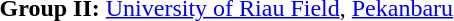<table>
<tr>
<td><strong>Group II:</strong> <a href='#'>University of Riau Field</a>, <a href='#'>Pekanbaru</a><br></td>
</tr>
</table>
